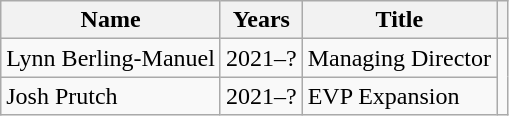<table class="wikitable">
<tr>
<th>Name</th>
<th>Years</th>
<th>Title</th>
<th></th>
</tr>
<tr>
<td>Lynn Berling-Manuel</td>
<td>2021–?</td>
<td>Managing Director</td>
<td rowspan="2"></td>
</tr>
<tr>
<td>Josh Prutch</td>
<td>2021–?</td>
<td>EVP Expansion</td>
</tr>
</table>
